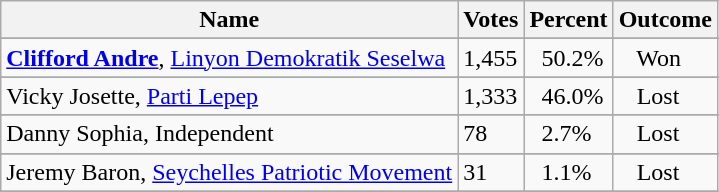<table class="wikitable">
<tr>
<th>Name</th>
<th>Votes</th>
<th>Percent</th>
<th>Outcome</th>
</tr>
<tr>
</tr>
<tr>
<td><strong><a href='#'>Clifford Andre</a></strong>, <a href='#'>Linyon Demokratik Seselwa</a></td>
<td>1,455</td>
<td>  50.2%</td>
<td>   Won</td>
</tr>
<tr>
</tr>
<tr>
<td>Vicky Josette, <a href='#'>Parti Lepep</a></td>
<td>1,333</td>
<td>  46.0%</td>
<td>   Lost</td>
</tr>
<tr>
</tr>
<tr>
<td>Danny Sophia, Independent</td>
<td>78</td>
<td>  2.7%</td>
<td>   Lost</td>
</tr>
<tr>
</tr>
<tr>
<td>Jeremy Baron, <a href='#'>Seychelles Patriotic Movement</a></td>
<td>31</td>
<td>  1.1%</td>
<td>   Lost</td>
</tr>
<tr>
</tr>
</table>
